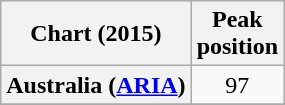<table class="wikitable sortable plainrowheaders" style="text-align:center;">
<tr>
<th scope="col">Chart (2015)</th>
<th scope="col">Peak<br>position</th>
</tr>
<tr>
<th scope="row">Australia (<a href='#'>ARIA</a>)</th>
<td>97</td>
</tr>
<tr>
</tr>
<tr>
</tr>
</table>
